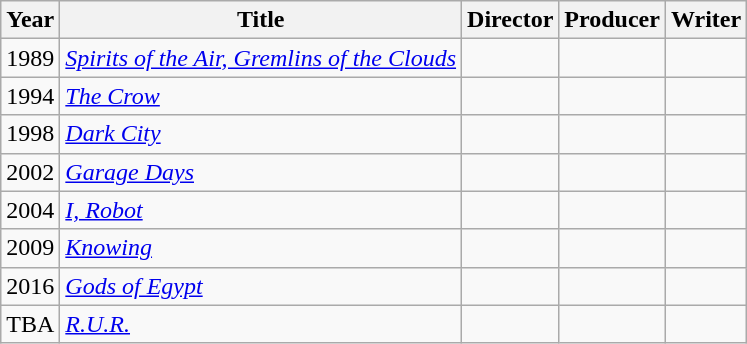<table class="wikitable">
<tr>
<th>Year</th>
<th>Title</th>
<th>Director</th>
<th>Producer</th>
<th>Writer</th>
</tr>
<tr>
<td>1989</td>
<td><em><a href='#'>Spirits of the Air, Gremlins of the Clouds</a></em></td>
<td></td>
<td></td>
<td></td>
</tr>
<tr>
<td>1994</td>
<td><em><a href='#'>The Crow</a></em></td>
<td></td>
<td></td>
<td></td>
</tr>
<tr>
<td>1998</td>
<td><em><a href='#'>Dark City</a></em></td>
<td></td>
<td></td>
<td></td>
</tr>
<tr>
<td>2002</td>
<td><em><a href='#'>Garage Days</a></em></td>
<td></td>
<td></td>
<td></td>
</tr>
<tr>
<td>2004</td>
<td><em><a href='#'>I, Robot</a></em></td>
<td></td>
<td></td>
<td></td>
</tr>
<tr>
<td>2009</td>
<td><em><a href='#'>Knowing</a></em></td>
<td></td>
<td></td>
<td></td>
</tr>
<tr>
<td>2016</td>
<td><em><a href='#'>Gods of Egypt</a></em></td>
<td></td>
<td></td>
<td></td>
</tr>
<tr>
<td>TBA</td>
<td><em><a href='#'>R.U.R.</a></em></td>
<td></td>
<td></td>
<td></td>
</tr>
</table>
